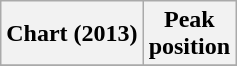<table class="wikitable sortable">
<tr>
<th>Chart (2013)</th>
<th>Peak<br>position</th>
</tr>
<tr>
</tr>
</table>
